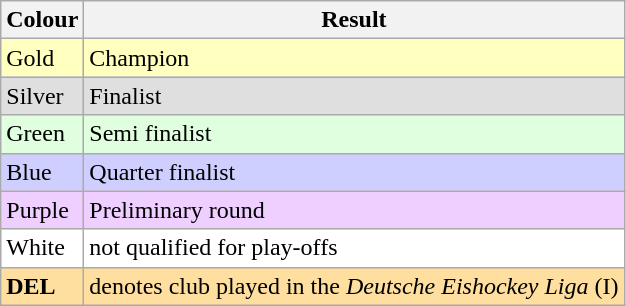<table class="wikitable">
<tr>
<th>Colour</th>
<th>Result</th>
</tr>
<tr style="background:#ffffbf;">
<td>Gold</td>
<td>Champion</td>
</tr>
<tr style="background:#dfdfdf;">
<td>Silver</td>
<td>Finalist</td>
</tr>
<tr style="background:#dfffdf;">
<td>Green</td>
<td>Semi finalist</td>
</tr>
<tr style="background:#cfcfff;">
<td>Blue</td>
<td>Quarter finalist</td>
</tr>
<tr style="background:#efcfff;">
<td>Purple</td>
<td>Preliminary round</td>
</tr>
<tr style="background:#fff;">
<td>White</td>
<td>not qualified for play-offs</td>
</tr>
<tr style="background:#ffdf9f;">
<td><strong>DEL</strong></td>
<td>denotes club played in the <em>Deutsche Eishockey Liga</em> (I)</td>
</tr>
</table>
